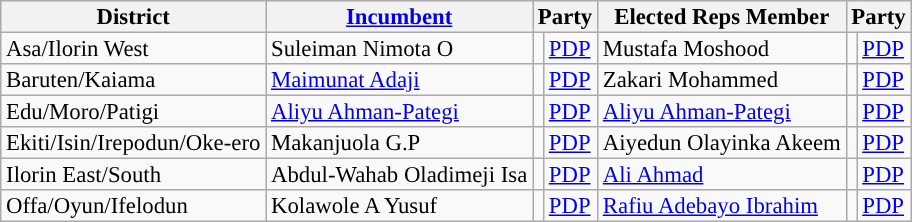<table class="sortable wikitable" style="font-size:95%;line-height:14px;">
<tr>
<th class="unsortable">District</th>
<th class="unsortable"><a href='#'>Incumbent</a></th>
<th colspan="2">Party</th>
<th class="unsortable">Elected Reps Member</th>
<th colspan="2">Party</th>
</tr>
<tr>
<td>Asa/Ilorin West</td>
<td>Suleiman Nimota O</td>
<td style="background:"></td>
<td><a href='#'>PDP</a></td>
<td>Mustafa Moshood</td>
<td style="background:"></td>
<td><a href='#'>PDP</a></td>
</tr>
<tr>
<td>Baruten/Kaiama</td>
<td><a href='#'>Maimunat Adaji</a></td>
<td style="background:"></td>
<td><a href='#'>PDP</a></td>
<td>Zakari Mohammed</td>
<td style="background:"></td>
<td><a href='#'>PDP</a></td>
</tr>
<tr>
<td>Edu/Moro/Patigi</td>
<td><a href='#'>Aliyu Ahman-Pategi</a></td>
<td style="background:"></td>
<td><a href='#'>PDP</a></td>
<td><a href='#'>Aliyu Ahman-Pategi</a></td>
<td style="background:"></td>
<td><a href='#'>PDP</a></td>
</tr>
<tr>
<td>Ekiti/Isin/Irepodun/Oke-ero</td>
<td>Makanjuola G.P</td>
<td style="background:"></td>
<td><a href='#'>PDP</a></td>
<td>Aiyedun Olayinka Akeem</td>
<td style="background:"></td>
<td><a href='#'>PDP</a></td>
</tr>
<tr>
<td>Ilorin East/South</td>
<td>Abdul-Wahab Oladimeji Isa</td>
<td style="background:"></td>
<td><a href='#'>PDP</a></td>
<td><a href='#'>Ali Ahmad</a></td>
<td style="background:"></td>
<td><a href='#'>PDP</a></td>
</tr>
<tr>
<td>Offa/Oyun/Ifelodun</td>
<td>Kolawole A Yusuf</td>
<td style="background:"></td>
<td><a href='#'>PDP</a></td>
<td><a href='#'>Rafiu Adebayo Ibrahim</a></td>
<td style="background:"></td>
<td><a href='#'>PDP</a></td>
</tr>
</table>
